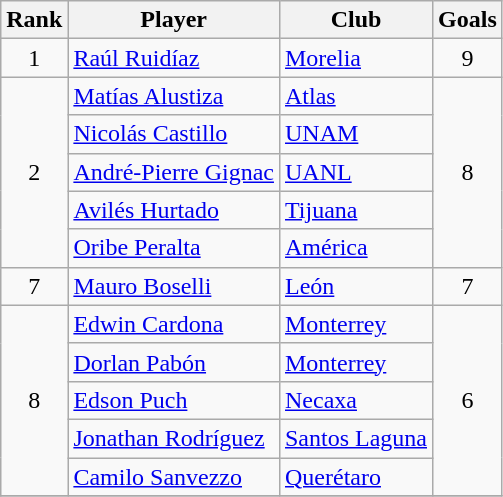<table class="wikitable">
<tr>
<th>Rank</th>
<th>Player</th>
<th>Club</th>
<th>Goals</th>
</tr>
<tr>
<td align=center rowspan=1>1</td>
<td> <a href='#'>Raúl Ruidíaz</a></td>
<td><a href='#'>Morelia</a></td>
<td align=center rowspan=1>9</td>
</tr>
<tr>
<td align=center rowspan=5>2</td>
<td> <a href='#'>Matías Alustiza</a></td>
<td><a href='#'>Atlas</a></td>
<td align=center rowspan=5>8</td>
</tr>
<tr>
<td> <a href='#'>Nicolás Castillo</a></td>
<td><a href='#'>UNAM</a></td>
</tr>
<tr>
<td> <a href='#'>André-Pierre Gignac</a></td>
<td><a href='#'>UANL</a></td>
</tr>
<tr>
<td> <a href='#'>Avilés Hurtado</a></td>
<td><a href='#'>Tijuana</a></td>
</tr>
<tr>
<td> <a href='#'>Oribe Peralta</a></td>
<td><a href='#'>América</a></td>
</tr>
<tr>
<td align=center rowspan=1>7</td>
<td> <a href='#'>Mauro Boselli</a></td>
<td><a href='#'>León</a></td>
<td align=center rowspan=1>7</td>
</tr>
<tr>
<td align=center rowspan=5>8</td>
<td> <a href='#'>Edwin Cardona</a></td>
<td><a href='#'>Monterrey</a></td>
<td align=center rowspan=5>6</td>
</tr>
<tr>
<td> <a href='#'>Dorlan Pabón</a></td>
<td><a href='#'>Monterrey</a></td>
</tr>
<tr>
<td> <a href='#'>Edson Puch</a></td>
<td><a href='#'>Necaxa</a></td>
</tr>
<tr>
<td> <a href='#'>Jonathan Rodríguez</a></td>
<td><a href='#'>Santos Laguna</a></td>
</tr>
<tr>
<td> <a href='#'>Camilo Sanvezzo</a></td>
<td><a href='#'>Querétaro</a></td>
</tr>
<tr>
</tr>
</table>
